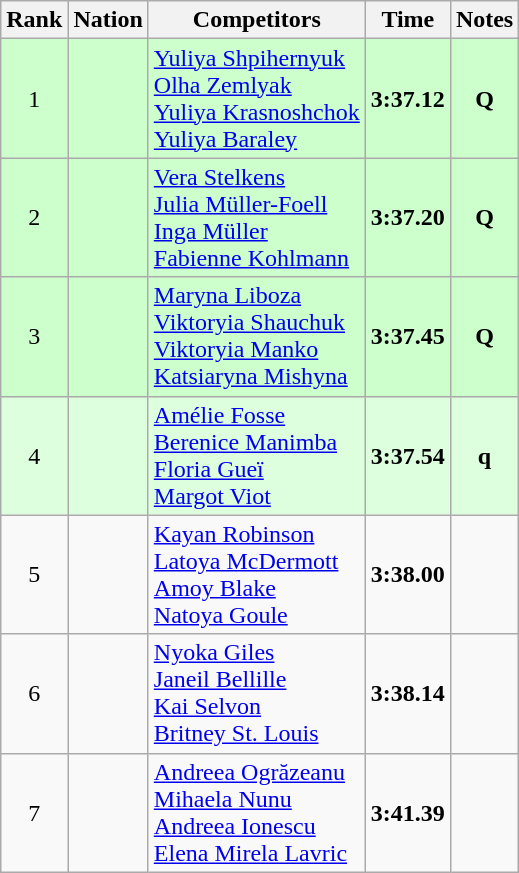<table class="wikitable sortable" style="text-align:center">
<tr>
<th>Rank</th>
<th>Nation</th>
<th>Competitors</th>
<th>Time</th>
<th>Notes</th>
</tr>
<tr bgcolor=ccffcc>
<td>1</td>
<td align=left></td>
<td align=left><a href='#'>Yuliya Shpihernyuk</a><br><a href='#'>Olha Zemlyak</a><br><a href='#'>Yuliya Krasnoshchok</a><br><a href='#'>Yuliya Baraley</a></td>
<td><strong>3:37.12</strong></td>
<td><strong>Q</strong></td>
</tr>
<tr bgcolor=ccffcc>
<td>2</td>
<td align=left></td>
<td align=left><a href='#'>Vera Stelkens</a><br><a href='#'>Julia Müller-Foell</a><br><a href='#'>Inga Müller</a><br><a href='#'>Fabienne Kohlmann</a></td>
<td><strong>3:37.20</strong></td>
<td><strong>Q</strong></td>
</tr>
<tr bgcolor=ccffcc>
<td>3</td>
<td align=left></td>
<td align=left><a href='#'>Maryna Liboza</a><br><a href='#'>Viktoryia Shauchuk</a><br><a href='#'>Viktoryia Manko</a><br><a href='#'>Katsiaryna Mishyna</a></td>
<td><strong>3:37.45</strong></td>
<td><strong>Q</strong></td>
</tr>
<tr bgcolor=ddffdd>
<td>4</td>
<td align=left></td>
<td align=left><a href='#'>Amélie Fosse</a><br><a href='#'>Berenice Manimba</a><br><a href='#'>Floria Gueï</a><br><a href='#'>Margot Viot</a></td>
<td><strong>3:37.54</strong></td>
<td><strong>q</strong></td>
</tr>
<tr>
<td>5</td>
<td align=left></td>
<td align=left><a href='#'>Kayan Robinson</a><br><a href='#'>Latoya McDermott</a><br><a href='#'>Amoy Blake</a><br><a href='#'>Natoya Goule</a></td>
<td><strong>3:38.00</strong></td>
<td></td>
</tr>
<tr>
<td>6</td>
<td align=left></td>
<td align=left><a href='#'>Nyoka Giles</a><br><a href='#'>Janeil Bellille</a><br><a href='#'>Kai Selvon</a><br><a href='#'>Britney St. Louis</a></td>
<td><strong>3:38.14</strong></td>
<td></td>
</tr>
<tr>
<td>7</td>
<td align=left></td>
<td align=left><a href='#'>Andreea Ogrăzeanu</a><br><a href='#'>Mihaela Nunu</a><br><a href='#'>Andreea Ionescu</a><br><a href='#'>Elena Mirela Lavric</a></td>
<td><strong>3:41.39</strong></td>
<td></td>
</tr>
</table>
